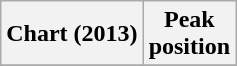<table class="wikitable sortable">
<tr>
<th>Chart (2013)</th>
<th>Peak<br>position</th>
</tr>
<tr>
</tr>
</table>
